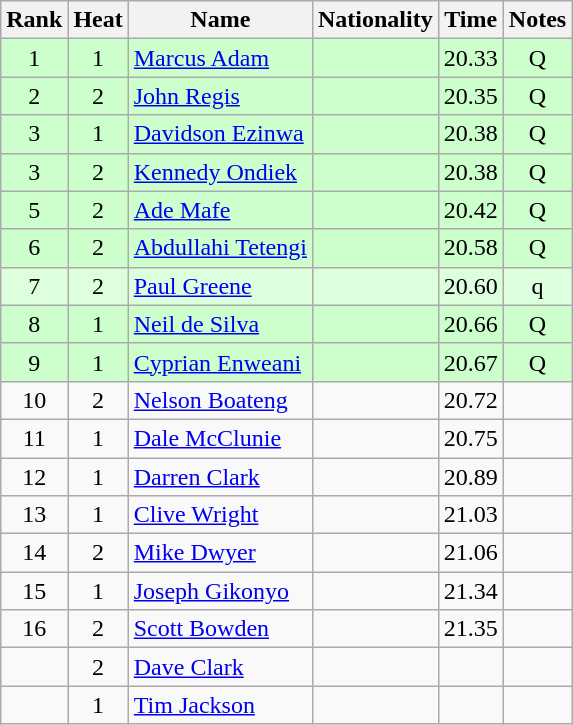<table class="wikitable sortable" style="text-align:center">
<tr>
<th>Rank</th>
<th>Heat</th>
<th>Name</th>
<th>Nationality</th>
<th>Time</th>
<th>Notes</th>
</tr>
<tr bgcolor=ccffcc>
<td>1</td>
<td>1</td>
<td align=left><a href='#'>Marcus Adam</a></td>
<td align=left></td>
<td>20.33</td>
<td>Q</td>
</tr>
<tr bgcolor=ccffcc>
<td>2</td>
<td>2</td>
<td align=left><a href='#'>John Regis</a></td>
<td align=left></td>
<td>20.35</td>
<td>Q</td>
</tr>
<tr bgcolor=ccffcc>
<td>3</td>
<td>1</td>
<td align=left><a href='#'>Davidson Ezinwa</a></td>
<td align=left></td>
<td>20.38</td>
<td>Q</td>
</tr>
<tr bgcolor=ccffcc>
<td>3</td>
<td>2</td>
<td align=left><a href='#'>Kennedy Ondiek</a></td>
<td align=left></td>
<td>20.38</td>
<td>Q</td>
</tr>
<tr bgcolor=ccffcc>
<td>5</td>
<td>2</td>
<td align=left><a href='#'>Ade Mafe</a></td>
<td align=left></td>
<td>20.42</td>
<td>Q</td>
</tr>
<tr bgcolor=ccffcc>
<td>6</td>
<td>2</td>
<td align=left><a href='#'>Abdullahi Tetengi</a></td>
<td align=left></td>
<td>20.58</td>
<td>Q</td>
</tr>
<tr bgcolor=ddffdd>
<td>7</td>
<td>2</td>
<td align=left><a href='#'>Paul Greene</a></td>
<td align=left></td>
<td>20.60</td>
<td>q</td>
</tr>
<tr bgcolor=ccffcc>
<td>8</td>
<td>1</td>
<td align=left><a href='#'>Neil de Silva</a></td>
<td align=left></td>
<td>20.66</td>
<td>Q</td>
</tr>
<tr bgcolor=ccffcc>
<td>9</td>
<td>1</td>
<td align=left><a href='#'>Cyprian Enweani</a></td>
<td align=left></td>
<td>20.67</td>
<td>Q</td>
</tr>
<tr>
<td>10</td>
<td>2</td>
<td align=left><a href='#'>Nelson Boateng</a></td>
<td align=left></td>
<td>20.72</td>
<td></td>
</tr>
<tr>
<td>11</td>
<td>1</td>
<td align=left><a href='#'>Dale McClunie</a></td>
<td align=left></td>
<td>20.75</td>
<td></td>
</tr>
<tr>
<td>12</td>
<td>1</td>
<td align=left><a href='#'>Darren Clark</a></td>
<td align=left></td>
<td>20.89</td>
<td></td>
</tr>
<tr>
<td>13</td>
<td>1</td>
<td align=left><a href='#'>Clive Wright</a></td>
<td align=left></td>
<td>21.03</td>
<td></td>
</tr>
<tr>
<td>14</td>
<td>2</td>
<td align=left><a href='#'>Mike Dwyer</a></td>
<td align=left></td>
<td>21.06</td>
<td></td>
</tr>
<tr>
<td>15</td>
<td>1</td>
<td align=left><a href='#'>Joseph Gikonyo</a></td>
<td align=left></td>
<td>21.34</td>
<td></td>
</tr>
<tr>
<td>16</td>
<td>2</td>
<td align=left><a href='#'>Scott Bowden</a></td>
<td align=left></td>
<td>21.35</td>
<td></td>
</tr>
<tr>
<td></td>
<td>2</td>
<td align=left><a href='#'>Dave Clark</a></td>
<td align=left></td>
<td></td>
<td></td>
</tr>
<tr>
<td></td>
<td>1</td>
<td align=left><a href='#'>Tim Jackson</a></td>
<td align=left></td>
<td></td>
<td></td>
</tr>
</table>
